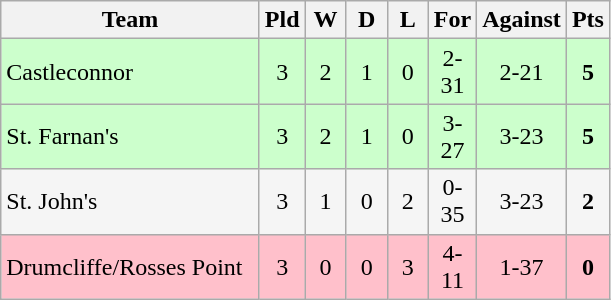<table class="wikitable">
<tr>
<th width=165>Team</th>
<th width=20>Pld</th>
<th width=20>W</th>
<th width=20>D</th>
<th width=20>L</th>
<th width=20>For</th>
<th width=20>Against</th>
<th width=20>Pts</th>
</tr>
<tr align=center style="background:#ccffcc;">
<td style="text-align:left;">Castleconnor</td>
<td>3</td>
<td>2</td>
<td>1</td>
<td>0</td>
<td>2-31</td>
<td>2-21</td>
<td><strong>5</strong></td>
</tr>
<tr align=center style="background:#ccffcc;">
<td style="text-align:left;">St. Farnan's</td>
<td>3</td>
<td>2</td>
<td>1</td>
<td>0</td>
<td>3-27</td>
<td>3-23</td>
<td><strong>5</strong></td>
</tr>
<tr align=center style="background:#f5f5f5;">
<td style="text-align:left;">St. John's</td>
<td>3</td>
<td>1</td>
<td>0</td>
<td>2</td>
<td>0-35</td>
<td>3-23</td>
<td><strong>2</strong></td>
</tr>
<tr align=center style="background:pink;">
<td style="text-align:left;">Drumcliffe/Rosses Point</td>
<td>3</td>
<td>0</td>
<td>0</td>
<td>3</td>
<td>4-11</td>
<td>1-37</td>
<td><strong>0</strong></td>
</tr>
</table>
